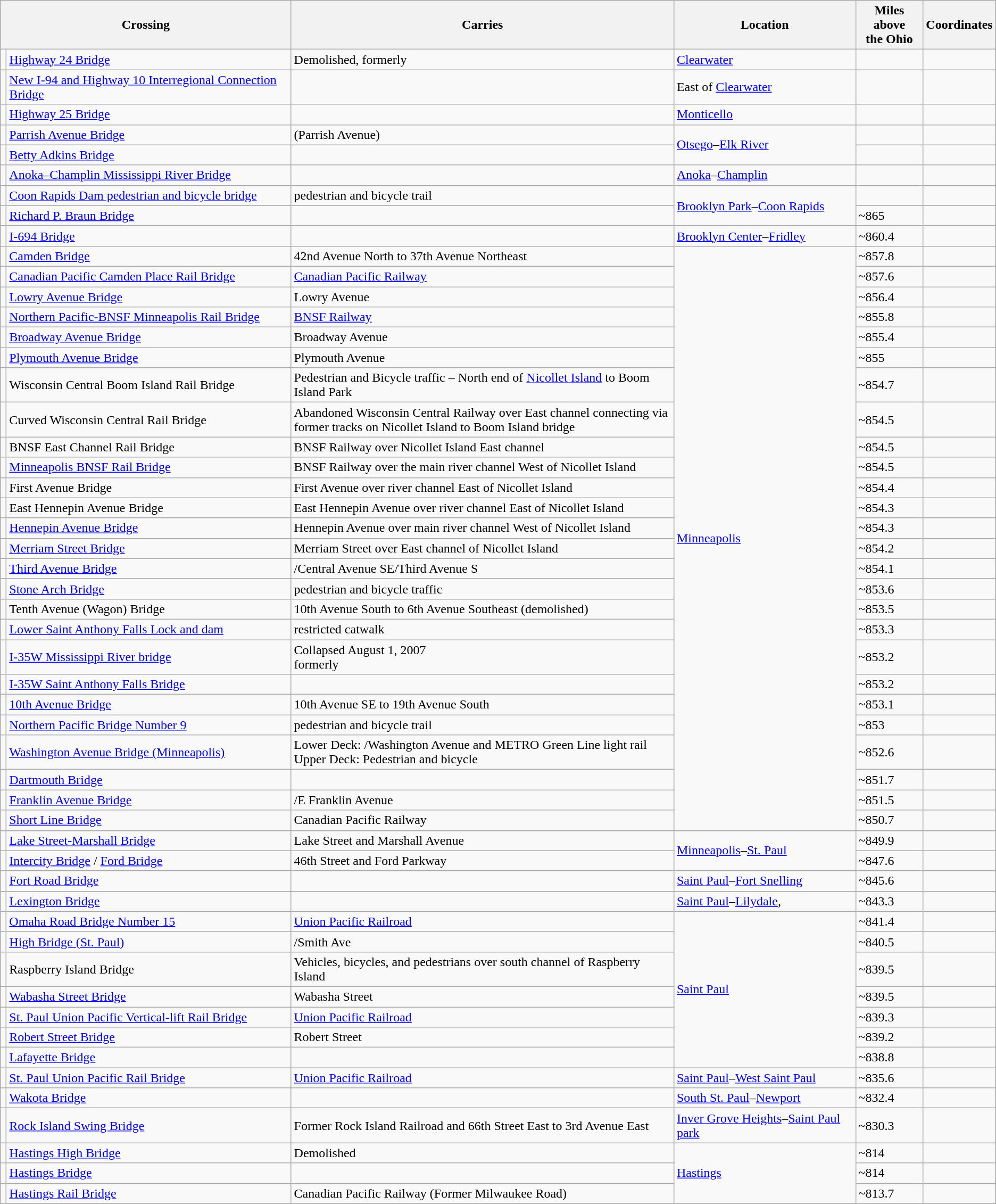<table class="wikitable">
<tr>
<th colspan="2">Crossing</th>
<th>Carries</th>
<th>Location</th>
<th>Miles above<br>the Ohio</th>
<th>Coordinates</th>
</tr>
<tr>
<td></td>
<td><a href='#'>Highway 24 Bridge</a></td>
<td>Demolished, formerly </td>
<td><a href='#'>Clearwater</a></td>
<td></td>
<td></td>
</tr>
<tr>
<td></td>
<td><a href='#'>New I-94 and Highway 10 Interregional Connection Bridge</a></td>
<td></td>
<td>East of <a href='#'>Clearwater</a></td>
<td></td>
<td></td>
</tr>
<tr>
<td></td>
<td><a href='#'>Highway 25 Bridge</a></td>
<td></td>
<td><a href='#'>Monticello</a></td>
<td></td>
<td></td>
</tr>
<tr>
<td></td>
<td><a href='#'>Parrish Avenue Bridge</a></td>
<td> (Parrish Avenue)</td>
<td rowspan="2"><a href='#'>Otsego</a>–<a href='#'>Elk River</a></td>
<td></td>
<td></td>
</tr>
<tr>
<td></td>
<td><a href='#'>Betty Adkins Bridge</a></td>
<td></td>
<td></td>
<td></td>
</tr>
<tr>
<td></td>
<td><a href='#'>Anoka–Champlin Mississippi River Bridge</a></td>
<td></td>
<td><a href='#'>Anoka</a>–<a href='#'>Champlin</a></td>
<td></td>
<td></td>
</tr>
<tr>
<td></td>
<td><a href='#'>Coon Rapids Dam pedestrian and bicycle bridge</a></td>
<td>pedestrian and bicycle trail</td>
<td rowspan="2"><a href='#'>Brooklyn Park</a>–<a href='#'>Coon Rapids</a></td>
<td></td>
<td></td>
</tr>
<tr>
<td></td>
<td><a href='#'>Richard P. Braun Bridge</a></td>
<td></td>
<td>~865</td>
<td></td>
</tr>
<tr>
<td></td>
<td><a href='#'>I-694 Bridge</a></td>
<td></td>
<td><a href='#'>Brooklyn Center</a>–<a href='#'>Fridley</a></td>
<td>~860.4</td>
<td></td>
</tr>
<tr>
<td></td>
<td><a href='#'>Camden Bridge</a></td>
<td>42nd Avenue North to 37th Avenue Northeast</td>
<td rowspan="26"><a href='#'>Minneapolis</a></td>
<td>~857.8</td>
<td></td>
</tr>
<tr>
<td></td>
<td><a href='#'>Canadian Pacific Camden Place Rail Bridge</a></td>
<td><a href='#'>Canadian Pacific Railway</a></td>
<td>~857.6</td>
<td></td>
</tr>
<tr>
<td></td>
<td><a href='#'>Lowry Avenue Bridge</a></td>
<td>Lowry Avenue</td>
<td>~856.4</td>
<td></td>
</tr>
<tr>
<td></td>
<td><a href='#'>Northern Pacific-BNSF Minneapolis Rail Bridge</a></td>
<td><a href='#'>BNSF Railway</a></td>
<td>~855.8</td>
<td></td>
</tr>
<tr>
<td></td>
<td><a href='#'>Broadway Avenue Bridge</a></td>
<td>Broadway Avenue</td>
<td>~855.4</td>
<td></td>
</tr>
<tr>
<td></td>
<td><a href='#'>Plymouth Avenue Bridge</a></td>
<td>Plymouth Avenue</td>
<td>~855</td>
<td></td>
</tr>
<tr>
<td></td>
<td>Wisconsin Central Boom Island Rail Bridge</td>
<td>Pedestrian and Bicycle traffic – North end of <a href='#'>Nicollet Island</a> to Boom Island Park</td>
<td>~854.7</td>
<td></td>
</tr>
<tr>
<td></td>
<td>Curved Wisconsin Central Rail Bridge</td>
<td>Abandoned Wisconsin Central Railway over East channel connecting via<br>former tracks on Nicollet Island to Boom Island bridge</td>
<td>~854.5</td>
<td></td>
</tr>
<tr>
<td></td>
<td>BNSF East Channel Rail Bridge</td>
<td>BNSF Railway over Nicollet Island East channel</td>
<td>~854.5</td>
<td></td>
</tr>
<tr>
<td></td>
<td><a href='#'>Minneapolis BNSF Rail Bridge</a></td>
<td>BNSF Railway over the main river channel West of Nicollet Island</td>
<td>~854.5</td>
<td></td>
</tr>
<tr>
<td></td>
<td>First Avenue Bridge</td>
<td>First Avenue over river channel East of Nicollet Island</td>
<td>~854.4</td>
<td></td>
</tr>
<tr>
<td></td>
<td>East Hennepin Avenue Bridge</td>
<td>East Hennepin Avenue over river channel East of Nicollet Island</td>
<td>~854.3</td>
<td></td>
</tr>
<tr>
<td></td>
<td><a href='#'>Hennepin Avenue Bridge</a></td>
<td>Hennepin Avenue over main river channel West of Nicollet Island</td>
<td>~854.3</td>
<td></td>
</tr>
<tr>
<td></td>
<td><a href='#'>Merriam Street Bridge</a></td>
<td>Merriam Street over East channel of Nicollet Island</td>
<td>~854.2</td>
<td></td>
</tr>
<tr>
<td></td>
<td><a href='#'>Third Avenue Bridge</a></td>
<td>/Central Avenue SE/Third Avenue S</td>
<td>~854.1</td>
<td></td>
</tr>
<tr>
<td></td>
<td><a href='#'>Stone Arch Bridge</a></td>
<td>pedestrian and bicycle traffic</td>
<td>~853.6</td>
<td></td>
</tr>
<tr>
<td></td>
<td>Tenth Avenue (Wagon) Bridge</td>
<td>10th Avenue South to 6th Avenue Southeast (demolished)</td>
<td>~853.5</td>
<td></td>
</tr>
<tr>
<td></td>
<td><a href='#'>Lower Saint Anthony Falls Lock and dam</a></td>
<td>restricted catwalk</td>
<td>~853.3</td>
<td></td>
</tr>
<tr>
<td></td>
<td><a href='#'>I-35W Mississippi River bridge</a></td>
<td>Collapsed August 1, 2007 <br> formerly </td>
<td>~853.2</td>
<td></td>
</tr>
<tr>
<td></td>
<td><a href='#'>I-35W Saint Anthony Falls Bridge</a></td>
<td></td>
<td>~853.2</td>
<td></td>
</tr>
<tr>
<td></td>
<td><a href='#'>10th Avenue Bridge</a></td>
<td>10th Avenue SE to 19th Avenue South</td>
<td>~853.1</td>
<td></td>
</tr>
<tr>
<td></td>
<td><a href='#'>Northern Pacific Bridge Number 9</a></td>
<td>pedestrian and bicycle trail</td>
<td>~853</td>
<td></td>
</tr>
<tr>
<td></td>
<td><a href='#'>Washington Avenue Bridge (Minneapolis)</a></td>
<td>Lower Deck: /Washington Avenue and METRO Green Line light rail<br>Upper Deck: Pedestrian and bicycle</td>
<td>~852.6</td>
<td></td>
</tr>
<tr>
<td></td>
<td><a href='#'>Dartmouth Bridge</a></td>
<td></td>
<td>~851.7</td>
<td></td>
</tr>
<tr>
<td></td>
<td><a href='#'>Franklin Avenue Bridge</a></td>
<td>/E Franklin Avenue</td>
<td>~851.5</td>
<td></td>
</tr>
<tr>
<td></td>
<td><a href='#'>Short Line Bridge</a></td>
<td>Canadian Pacific Railway</td>
<td>~850.7</td>
<td></td>
</tr>
<tr>
<td></td>
<td><a href='#'>Lake Street-Marshall Bridge</a></td>
<td>Lake Street and Marshall Avenue</td>
<td rowspan="2"><a href='#'>Minneapolis</a>–<a href='#'>St. Paul</a></td>
<td>~849.9</td>
<td></td>
</tr>
<tr>
<td></td>
<td><a href='#'>Intercity Bridge</a> / <a href='#'>Ford Bridge</a></td>
<td>46th Street and Ford Parkway</td>
<td>~847.6</td>
<td></td>
</tr>
<tr>
<td></td>
<td><a href='#'>Fort Road Bridge</a></td>
<td></td>
<td><a href='#'>Saint Paul</a>–<a href='#'>Fort Snelling</a></td>
<td>~845.6</td>
<td></td>
</tr>
<tr>
<td></td>
<td><a href='#'>Lexington Bridge</a></td>
<td></td>
<td><a href='#'>Saint Paul</a>–<a href='#'>Lilydale</a>,</td>
<td>~843.3</td>
<td></td>
</tr>
<tr>
<td></td>
<td><a href='#'>Omaha Road Bridge Number 15</a></td>
<td><a href='#'>Union Pacific Railroad</a></td>
<td rowspan="7"><a href='#'>Saint Paul</a></td>
<td>~841.4</td>
<td></td>
</tr>
<tr>
<td></td>
<td><a href='#'>High Bridge (St. Paul)</a></td>
<td>/Smith Ave</td>
<td>~840.5</td>
<td></td>
</tr>
<tr>
<td></td>
<td>Raspberry Island Bridge</td>
<td>Vehicles, bicycles, and pedestrians over south channel of Raspberry Island</td>
<td>~839.5</td>
<td></td>
</tr>
<tr>
<td></td>
<td><a href='#'>Wabasha Street Bridge</a></td>
<td>Wabasha Street</td>
<td>~839.5</td>
<td></td>
</tr>
<tr>
<td></td>
<td><a href='#'>St. Paul Union Pacific Vertical-lift Rail Bridge</a></td>
<td><a href='#'>Union Pacific Railroad</a></td>
<td>~839.3</td>
<td></td>
</tr>
<tr>
<td></td>
<td><a href='#'>Robert Street Bridge</a></td>
<td>Robert Street</td>
<td>~839.2</td>
<td></td>
</tr>
<tr>
<td></td>
<td><a href='#'>Lafayette Bridge</a></td>
<td></td>
<td>~838.8</td>
<td></td>
</tr>
<tr>
<td></td>
<td><a href='#'>St. Paul Union Pacific Rail Bridge</a></td>
<td><a href='#'>Union Pacific Railroad</a></td>
<td><a href='#'>Saint Paul</a>–<a href='#'>West Saint Paul</a></td>
<td>~835.6</td>
<td></td>
</tr>
<tr>
<td></td>
<td><a href='#'>Wakota Bridge</a></td>
<td></td>
<td><a href='#'>South St. Paul</a>–<a href='#'>Newport</a></td>
<td>~832.4</td>
<td></td>
</tr>
<tr>
<td></td>
<td><a href='#'>Rock Island Swing Bridge</a></td>
<td>Former Rock Island Railroad and 66th Street East to 3rd Avenue East</td>
<td><a href='#'>Inver Grove Heights</a>–<a href='#'>Saint Paul park</a></td>
<td>~830.3</td>
<td></td>
</tr>
<tr>
<td></td>
<td><a href='#'>Hastings High Bridge</a></td>
<td>Demolished</td>
<td rowspan="3"><a href='#'>Hastings</a></td>
<td>~814</td>
<td></td>
</tr>
<tr>
<td></td>
<td><a href='#'>Hastings Bridge</a></td>
<td></td>
<td>~814</td>
<td></td>
</tr>
<tr>
<td></td>
<td><a href='#'>Hastings Rail Bridge</a></td>
<td>Canadian Pacific Railway (Former Milwaukee Road)</td>
<td>~813.7</td>
<td></td>
</tr>
</table>
